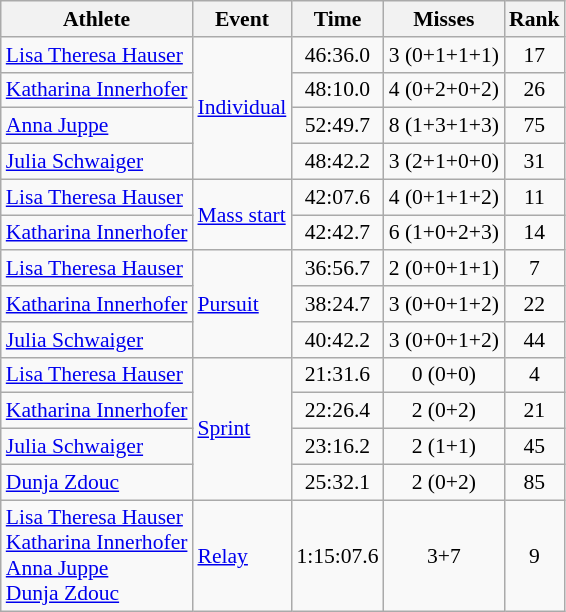<table class="wikitable" style="font-size:90%; text-align:center">
<tr>
<th>Athlete</th>
<th>Event</th>
<th>Time</th>
<th>Misses</th>
<th>Rank</th>
</tr>
<tr>
<td align=left><a href='#'>Lisa Theresa Hauser</a></td>
<td align=left rowspan=4><a href='#'>Individual</a></td>
<td>46:36.0</td>
<td>3 (0+1+1+1)</td>
<td>17</td>
</tr>
<tr>
<td align=left><a href='#'>Katharina Innerhofer</a></td>
<td>48:10.0</td>
<td>4 (0+2+0+2)</td>
<td>26</td>
</tr>
<tr>
<td align=left><a href='#'>Anna Juppe</a></td>
<td>52:49.7</td>
<td>8 (1+3+1+3)</td>
<td>75</td>
</tr>
<tr>
<td align=left><a href='#'>Julia Schwaiger</a></td>
<td>48:42.2</td>
<td>3 (2+1+0+0)</td>
<td>31</td>
</tr>
<tr>
<td align=left><a href='#'>Lisa Theresa Hauser</a></td>
<td align=left rowspan=2><a href='#'>Mass start</a></td>
<td>42:07.6</td>
<td>4 (0+1+1+2)</td>
<td>11</td>
</tr>
<tr>
<td align=left><a href='#'>Katharina Innerhofer</a></td>
<td>42:42.7</td>
<td>6 (1+0+2+3)</td>
<td>14</td>
</tr>
<tr>
<td align=left><a href='#'>Lisa Theresa Hauser</a></td>
<td align=left rowspan=3><a href='#'>Pursuit</a></td>
<td>36:56.7</td>
<td>2 (0+0+1+1)</td>
<td>7</td>
</tr>
<tr>
<td align=left><a href='#'>Katharina Innerhofer</a></td>
<td>38:24.7</td>
<td>3 (0+0+1+2)</td>
<td>22</td>
</tr>
<tr>
<td align=left><a href='#'>Julia Schwaiger</a></td>
<td>40:42.2</td>
<td>3 (0+0+1+2)</td>
<td>44</td>
</tr>
<tr>
<td align=left><a href='#'>Lisa Theresa Hauser</a></td>
<td align=left rowspan=4><a href='#'>Sprint</a></td>
<td>21:31.6</td>
<td>0 (0+0)</td>
<td>4</td>
</tr>
<tr>
<td align=left><a href='#'>Katharina Innerhofer</a></td>
<td>22:26.4</td>
<td>2 (0+2)</td>
<td>21</td>
</tr>
<tr>
<td align=left><a href='#'>Julia Schwaiger</a></td>
<td>23:16.2</td>
<td>2 (1+1)</td>
<td>45</td>
</tr>
<tr>
<td align=left><a href='#'>Dunja Zdouc</a></td>
<td>25:32.1</td>
<td>2 (0+2)</td>
<td>85</td>
</tr>
<tr>
<td align=left><a href='#'>Lisa Theresa Hauser</a><br><a href='#'>Katharina Innerhofer</a><br><a href='#'>Anna Juppe</a><br><a href='#'>Dunja Zdouc</a></td>
<td align=left><a href='#'>Relay</a></td>
<td>1:15:07.6</td>
<td>3+7</td>
<td>9</td>
</tr>
</table>
